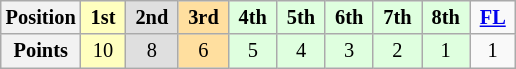<table class="wikitable" style="font-size:85%; text-align:center">
<tr>
<th>Position</th>
<td style="background:#ffffbf;"> <strong>1st</strong> </td>
<td style="background:#dfdfdf;"> <strong>2nd</strong> </td>
<td style="background:#ffdf9f;"> <strong>3rd</strong> </td>
<td style="background:#dfffdf;"> <strong>4th</strong> </td>
<td style="background:#dfffdf;"> <strong>5th</strong> </td>
<td style="background:#dfffdf;"> <strong>6th</strong> </td>
<td style="background:#dfffdf;"> <strong>7th</strong> </td>
<td style="background:#dfffdf;"> <strong>8th</strong> </td>
<td> <strong><a href='#'>FL</a></strong> </td>
</tr>
<tr>
<th>Points</th>
<td style="background:#ffffbf;">10</td>
<td style="background:#dfdfdf;">8</td>
<td style="background:#ffdf9f;">6</td>
<td style="background:#dfffdf;">5</td>
<td style="background:#dfffdf;">4</td>
<td style="background:#dfffdf;">3</td>
<td style="background:#dfffdf;">2</td>
<td style="background:#dfffdf;">1</td>
<td>1</td>
</tr>
</table>
